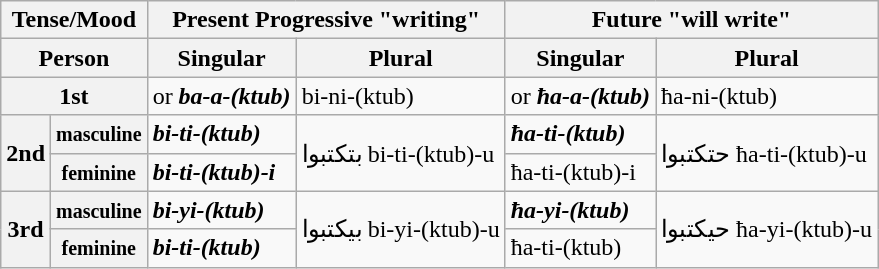<table class="wikitable">
<tr>
<th colspan="2">Tense/Mood</th>
<th colspan="2">Present Progressive "writing"</th>
<th colspan="2">Future "will write"</th>
</tr>
<tr>
<th colspan="2">Person</th>
<th>Singular</th>
<th>Plural</th>
<th>Singular</th>
<th>Plural</th>
</tr>
<tr>
<th colspan="2">1st</th>
<td> or  <strong><em>ba<strong>-a-(ktub)<em></td>
<td> </em></strong>bi</strong>-ni-(ktub)</em></td>
<td> or  <strong><em>ħa<strong>-a-(ktub)<em></td>
<td> </em></strong>ħa</strong>-ni-(ktub)</em></td>
</tr>
<tr>
<th rowspan="2">2nd</th>
<th><small>masculine</small></th>
<td> <strong><em>bi<strong>-ti-(ktub)<em></td>
<td rowspan="2">بتكتبوا </em></strong>bi</strong>-ti-(ktub)-u</em></td>
<td> <strong><em>ħa<strong>-ti-(ktub)<em></td>
<td rowspan="2">حتكتبوا </em></strong>ħa</strong>-ti-(ktub)-u</em></td>
</tr>
<tr>
<th><small>feminine</small></th>
<td> <strong><em>bi<strong>-ti-(ktub)-i<em></td>
<td> </em></strong>ħa</strong>-ti-(ktub)-i</em></td>
</tr>
<tr>
<th rowspan="2">3rd</th>
<th><small>masculine</small></th>
<td> <strong><em>bi<strong>-yi-(ktub)<em></td>
<td rowspan="2">بيكتبوا </em></strong>bi</strong>-yi-(ktub)-u</em></td>
<td> <strong><em>ħa<strong>-yi-(ktub)<em></td>
<td rowspan="2">حيكتبوا </em></strong>ħa</strong>-yi-(ktub)-u</em></td>
</tr>
<tr>
<th><small>feminine</small></th>
<td> <strong><em>bi<strong>-ti-(ktub)<em></td>
<td> </em></strong>ħa</strong>-ti-(ktub)</em></td>
</tr>
</table>
